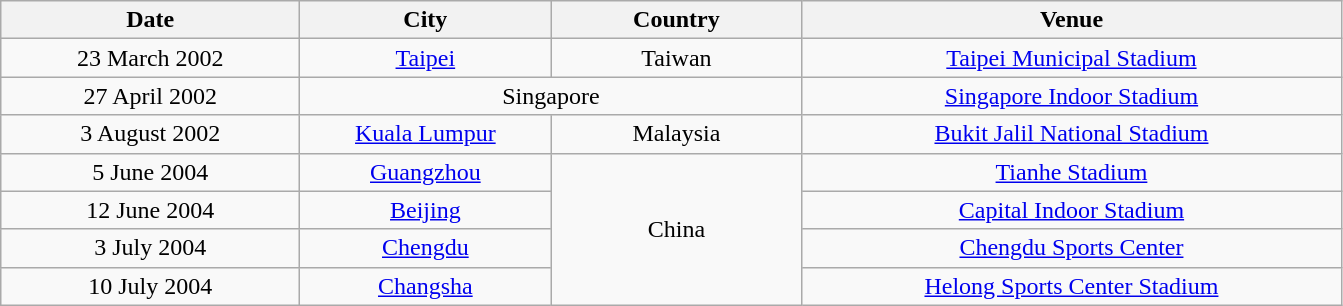<table class="wikitable" style="text-align:center;">
<tr>
<th scope="col" style="width:12em">Date</th>
<th scope="col" style="width:10em">City</th>
<th scope="col" style="width:10em">Country</th>
<th scope="col" style="width:22em">Venue</th>
</tr>
<tr>
<td>23 March 2002</td>
<td><a href='#'>Taipei</a></td>
<td>Taiwan</td>
<td><a href='#'>Taipei Municipal Stadium</a></td>
</tr>
<tr>
<td>27 April 2002</td>
<td colspan="2">Singapore</td>
<td><a href='#'>Singapore Indoor Stadium</a></td>
</tr>
<tr>
<td>3 August 2002</td>
<td><a href='#'>Kuala Lumpur</a></td>
<td>Malaysia</td>
<td><a href='#'>Bukit Jalil National Stadium</a></td>
</tr>
<tr>
<td>5 June 2004</td>
<td><a href='#'>Guangzhou</a></td>
<td rowspan="4">China</td>
<td><a href='#'>Tianhe Stadium</a></td>
</tr>
<tr>
<td>12 June 2004</td>
<td><a href='#'>Beijing</a></td>
<td><a href='#'>Capital Indoor Stadium</a></td>
</tr>
<tr>
<td>3 July 2004</td>
<td><a href='#'>Chengdu</a></td>
<td><a href='#'>Chengdu Sports Center</a></td>
</tr>
<tr>
<td>10 July 2004</td>
<td><a href='#'>Changsha</a></td>
<td><a href='#'>Helong Sports Center Stadium</a></td>
</tr>
</table>
